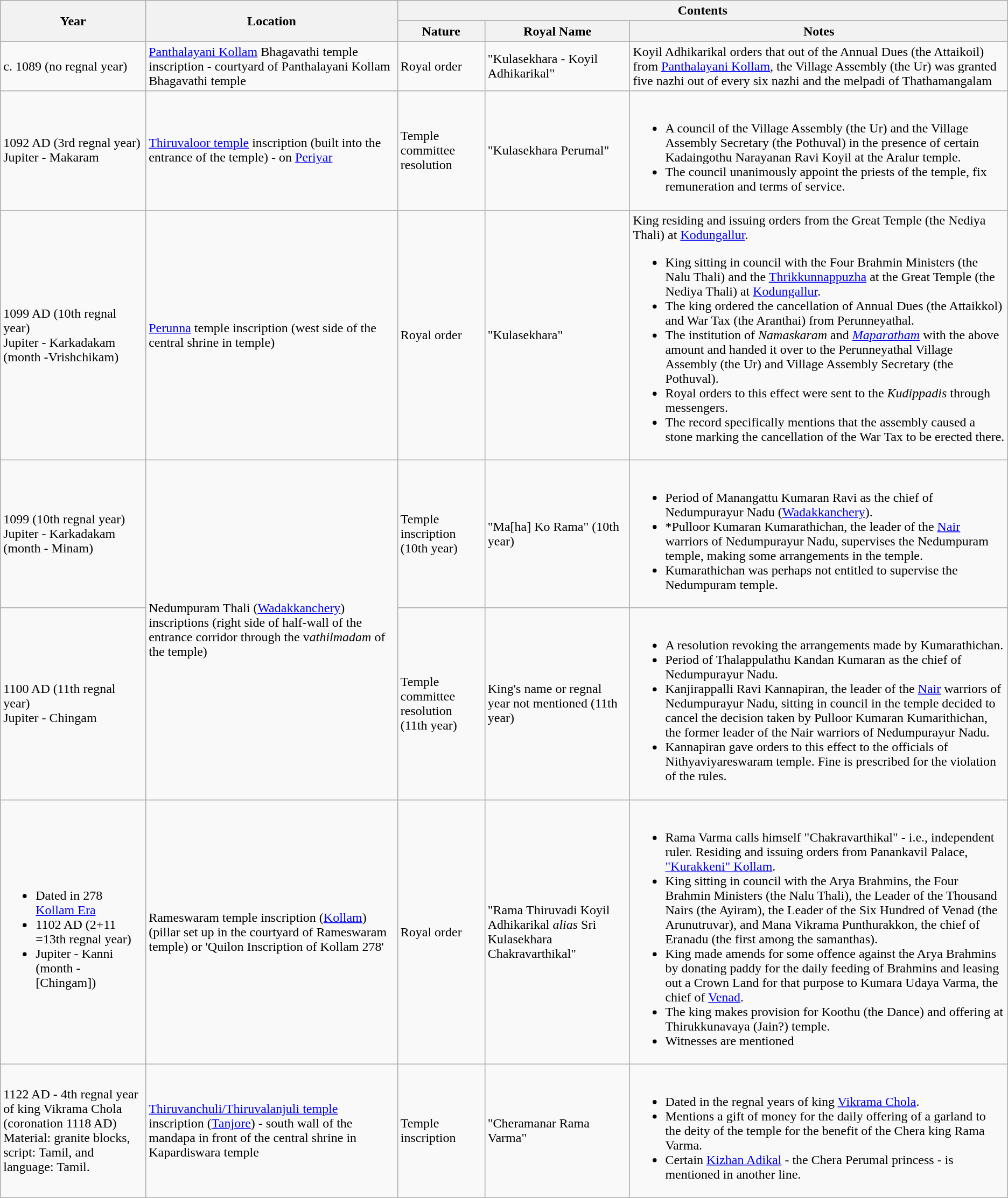<table class="wikitable">
<tr>
<th rowspan="2">Year</th>
<th rowspan="2">Location</th>
<th colspan="5">Contents</th>
</tr>
<tr>
<th>Nature</th>
<th>Royal Name</th>
<th>Notes</th>
</tr>
<tr>
<td>c. 1089 (no regnal year)</td>
<td><a href='#'>Panthalayani Kollam</a> Bhagavathi temple inscription - courtyard of Panthalayani Kollam Bhagavathi temple</td>
<td>Royal order</td>
<td>"Kulasekhara - Koyil Adhikarikal"</td>
<td>Koyil Adhikarikal orders that out of the Annual Dues (the Attaikoil) from <a href='#'>Panthalayani Kollam</a>, the Village Assembly (the Ur) was granted five nazhi out of every six nazhi and the melpadi of Thathamangalam</td>
</tr>
<tr>
<td>1092 AD (3rd regnal year)<br>Jupiter - Makaram</td>
<td><a href='#'>Thiruvaloor temple</a> inscription (built into the entrance of the temple) - on <a href='#'>Periyar</a></td>
<td>Temple committee resolution</td>
<td>"Kulasekhara Perumal"</td>
<td><br><ul><li>A council of the Village Assembly (the Ur) and the Village Assembly Secretary (the Pothuval) in the presence of certain Kadaingothu Narayanan Ravi Koyil at the Aralur temple.</li><li>The council unanimously appoint the priests of the temple, fix remuneration and terms of service.</li></ul></td>
</tr>
<tr>
<td>1099 AD (10th regnal year)<br>Jupiter - Karkadakam (month -Vrishchikam)</td>
<td><a href='#'>Perunna</a> temple inscription (west side of the central shrine in temple)</td>
<td>Royal order</td>
<td>"Kulasekhara"</td>
<td>King residing and issuing orders from the Great Temple (the Nediya Thali) at <a href='#'>Kodungallur</a>.<br><ul><li>King sitting in council with the Four Brahmin Ministers (the Nalu Thali) and the <a href='#'>Thrikkunnappuzha</a> at the Great Temple (the Nediya Thali) at <a href='#'>Kodungallur</a>.</li><li>The king ordered the cancellation of Annual Dues (the Attaikkol) and War Tax (the Aranthai) from Perunneyathal.</li><li>The institution of <em>Namaskaram</em> and <em><a href='#'>Maparatham</a></em> with the above amount and handed it over to the Perunneyathal Village Assembly (the Ur) and Village Assembly Secretary (the Pothuval).</li><li>Royal orders to this effect were sent to the <em>Kudippadis</em> through messengers.</li><li>The record specifically mentions that the assembly caused a stone marking the cancellation of the War Tax to be erected there.</li></ul></td>
</tr>
<tr>
<td>1099 (10th regnal year)<br>Jupiter - Karkadakam (month - Minam)</td>
<td rowspan="2">Nedumpuram Thali (<a href='#'>Wadakkanchery</a>) inscriptions (right side of half-wall of the entrance corridor through the v<em>athilmadam</em> of the temple)</td>
<td>Temple inscription (10th year)</td>
<td>"Ma[ha] Ko Rama" (10th year)</td>
<td><br><ul><li>Period of Manangattu Kumaran Ravi as the chief of Nedumpurayur Nadu (<a href='#'>Wadakkanchery</a>).</li><li>*Pulloor Kumaran Kumarathichan, the leader of the <a href='#'>Nair</a> warriors of Nedumpurayur Nadu, supervises the Nedumpuram temple, making some arrangements in the temple.</li><li>Kumarathichan was perhaps not entitled to supervise the Nedumpuram temple.</li></ul></td>
</tr>
<tr>
<td>1100 AD (11th regnal year)<br>Jupiter - Chingam</td>
<td>Temple committee resolution (11th year)</td>
<td>King's name or regnal year not mentioned (11th year)</td>
<td><br><ul><li>A resolution revoking the arrangements made by Kumarathichan.</li><li>Period of Thalappulathu Kandan Kumaran as the chief of Nedumpurayur Nadu.</li><li>Kanjirappalli Ravi Kannapiran, the leader of the <a href='#'>Nair</a> warriors of Nedumpurayur Nadu, sitting in council in the temple decided to cancel the decision taken by Pulloor Kumaran Kumarithichan, the former leader of the Nair warriors of Nedumpurayur Nadu.</li><li>Kannapiran gave orders to this effect to the officials of Nithyaviyareswaram temple. Fine is prescribed for the violation of the rules.</li></ul></td>
</tr>
<tr>
<td><br><ul><li>Dated in 278 <a href='#'>Kollam Era</a></li><li>1102 AD (2+11 =13th regnal year)</li><li>Jupiter - Kanni (month - [Chingam])</li></ul></td>
<td>Rameswaram temple inscription (<a href='#'>Kollam</a>) (pillar set up in the courtyard of Rameswaram temple) or 'Quilon Inscription of Kollam 278'</td>
<td>Royal order</td>
<td>"Rama Thiruvadi Koyil Adhikarikal <em>alias</em> Sri Kulasekhara Chakravarthikal"</td>
<td><br><ul><li>Rama Varma calls himself "Chakravarthikal" - i.e., independent ruler. Residing and issuing orders from Panankavil Palace, <a href='#'>"Kurakkeni" Kollam</a>.</li><li>King sitting in council with the Arya Brahmins, the Four Brahmin Ministers (the Nalu Thali), the Leader of the Thousand Nairs (the Ayiram), the Leader of the Six Hundred of Venad (the Arunutruvar), and Mana Vikrama Punthurakkon, the chief of Eranadu (the first among the samanthas).</li><li>King made amends for some offence against the Arya Brahmins by donating paddy for the daily feeding of Brahmins and leasing out a Crown Land for that purpose to Kumara Udaya Varma, the chief of <a href='#'>Venad</a>.</li><li>The king makes provision for Koothu (the Dance) and offering at Thirukkunavaya (Jain?) temple.</li><li>Witnesses are mentioned</li></ul></td>
</tr>
<tr>
<td>1122 AD - 4th regnal year of king Vikrama Chola (coronation 1118 AD)<br>Material: granite blocks, script: Tamil, and language: Tamil.</td>
<td><a href='#'>Thiruvanchuli/Thiruvalanjuli temple</a> inscription (<a href='#'>Tanjore</a>) - south wall of the mandapa in front of the central shrine in Kapardiswara temple</td>
<td>Temple inscription</td>
<td>"Cheramanar Rama Varma"</td>
<td><br><ul><li>Dated in the regnal years of king <a href='#'>Vikrama Chola</a>.</li><li>Mentions a gift of money for the daily offering of a garland to the deity of the temple for the benefit of the Chera king Rama Varma.</li><li>Certain <a href='#'>Kizhan Adikal</a> - the Chera Perumal princess - is mentioned in another line.</li></ul></td>
</tr>
</table>
